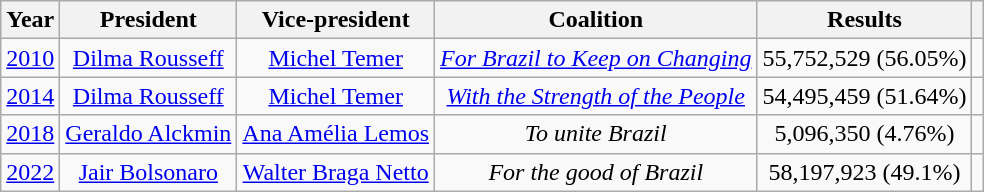<table class="wikitable" style="text-align:center">
<tr>
<th>Year</th>
<th>President</th>
<th>Vice-president</th>
<th>Coalition</th>
<th>Results</th>
<th></th>
</tr>
<tr>
<td><a href='#'>2010</a></td>
<td><a href='#'>Dilma Rousseff</a></td>
<td><a href='#'>Michel Temer</a></td>
<td><em><a href='#'>For Brazil to Keep on Changing</a></em></td>
<td>55,752,529 (56.05%)</td>
<td></td>
</tr>
<tr>
<td><a href='#'>2014</a></td>
<td><a href='#'>Dilma Rousseff</a></td>
<td><a href='#'>Michel Temer</a></td>
<td><em><a href='#'>With the Strength of the People</a></em></td>
<td>54,495,459 (51.64%)</td>
<td></td>
</tr>
<tr>
<td><a href='#'>2018</a></td>
<td><a href='#'>Geraldo Alckmin</a></td>
<td><a href='#'>Ana Amélia Lemos</a></td>
<td><em>To unite Brazil</em></td>
<td>5,096,350 (4.76%)</td>
<td></td>
</tr>
<tr>
<td><a href='#'>2022</a></td>
<td><a href='#'>Jair Bolsonaro</a></td>
<td><a href='#'>Walter Braga Netto</a></td>
<td><em>For the good of Brazil</em></td>
<td>58,197,923 (49.1%)</td>
<td></td>
</tr>
</table>
